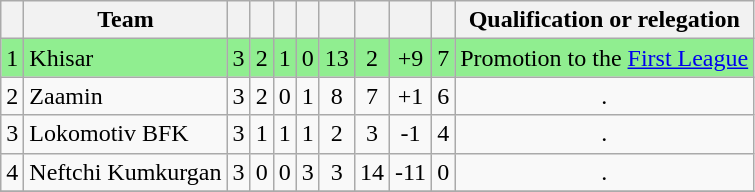<table class="wikitable sortable" style="text-align:center; font-size:100%;">
<tr>
<th></th>
<th>Team</th>
<th></th>
<th></th>
<th></th>
<th></th>
<th></th>
<th></th>
<th></th>
<th></th>
<th>Qualification or relegation</th>
</tr>
<tr align="center" bgcolor="#90EE90">
<td>1</td>
<td align="left">Khisar</td>
<td>3</td>
<td>2</td>
<td>1</td>
<td>0</td>
<td>13</td>
<td>2</td>
<td>+9</td>
<td>7</td>
<td>Promotion to the <a href='#'>First League</a></td>
</tr>
<tr align="center" bgcolor="">
<td>2</td>
<td align="left">Zaamin</td>
<td>3</td>
<td>2</td>
<td>0</td>
<td>1</td>
<td>8</td>
<td>7</td>
<td>+1</td>
<td>6</td>
<td>.</td>
</tr>
<tr align="center" bgcolor="">
<td>3</td>
<td align="left">Lokomotiv BFK</td>
<td>3</td>
<td>1</td>
<td>1</td>
<td>1</td>
<td>2</td>
<td>3</td>
<td>-1</td>
<td>4</td>
<td>.</td>
</tr>
<tr align="center" bgcolor="">
<td>4</td>
<td align="left">Neftchi Kumkurgan</td>
<td>3</td>
<td>0</td>
<td>0</td>
<td>3</td>
<td>3</td>
<td>14</td>
<td>-11</td>
<td>0</td>
<td>.</td>
</tr>
<tr align="center" bgcolor="">
</tr>
</table>
